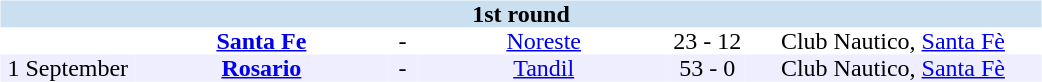<table table width=700>
<tr>
<td width=700 valign="top"><br><table border=0 cellspacing=0 cellpadding=0 style="font-size: 100%; border-collapse: collapse;" width=100%>
<tr bgcolor="#CADFF0">
<td style="font-size:100%"; align="center" colspan="6"><strong>1st round</strong></td>
</tr>
<tr align=center bgcolor=#FFFFFF>
<td width=90></td>
<td width=170><strong><a href='#'>Santa Fe</a></strong></td>
<td width=20>-</td>
<td width=170><a href='#'>Noreste</a></td>
<td width=50>23 - 12</td>
<td width=200>Club Nautico, <a href='#'>Santa Fè</a></td>
</tr>
<tr align=center bgcolor=#EEEEFF>
<td width=90>1 September</td>
<td width=170><strong><a href='#'>Rosario</a></strong></td>
<td width=20>-</td>
<td width=170><a href='#'>Tandil</a></td>
<td width=50>53 - 0</td>
<td width=200>Club Nautico, <a href='#'>Santa Fè</a></td>
</tr>
</table>
</td>
</tr>
</table>
